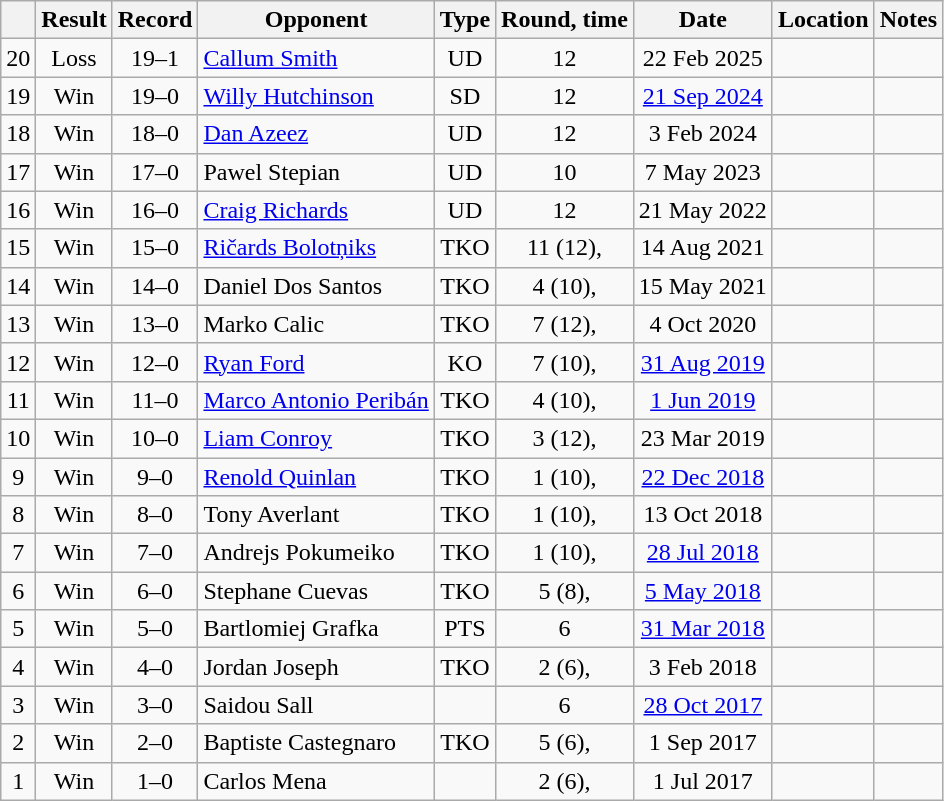<table class=wikitable style=text-align:center>
<tr>
<th></th>
<th>Result</th>
<th>Record</th>
<th>Opponent</th>
<th>Type</th>
<th>Round, time</th>
<th>Date</th>
<th>Location</th>
<th>Notes</th>
</tr>
<tr>
<td>20</td>
<td>Loss</td>
<td>19–1</td>
<td align=left><a href='#'>Callum Smith</a></td>
<td>UD</td>
<td>12</td>
<td>22 Feb 2025</td>
<td align=left></td>
<td align=left></td>
</tr>
<tr>
<td>19</td>
<td>Win</td>
<td>19–0</td>
<td align=left><a href='#'>Willy Hutchinson</a></td>
<td>SD</td>
<td>12</td>
<td><a href='#'>21 Sep 2024</a></td>
<td align=left></td>
<td align=left></td>
</tr>
<tr>
<td>18</td>
<td>Win</td>
<td>18–0</td>
<td align=left><a href='#'>Dan Azeez</a></td>
<td>UD</td>
<td>12</td>
<td>3 Feb 2024</td>
<td align=left></td>
<td align=left></td>
</tr>
<tr>
<td>17</td>
<td>Win</td>
<td>17–0</td>
<td align=left>Pawel Stepian</td>
<td>UD</td>
<td>10</td>
<td>7 May 2023</td>
<td align=left></td>
<td align=left></td>
</tr>
<tr>
<td>16</td>
<td>Win</td>
<td>16–0</td>
<td align=left><a href='#'>Craig Richards</a></td>
<td>UD</td>
<td>12</td>
<td>21 May 2022</td>
<td align=left></td>
<td align=left></td>
</tr>
<tr>
<td>15</td>
<td>Win</td>
<td>15–0</td>
<td align=left><a href='#'>Ričards Bolotņiks</a></td>
<td>TKO</td>
<td>11 (12), </td>
<td>14 Aug 2021</td>
<td align=left></td>
<td align=left></td>
</tr>
<tr>
<td>14</td>
<td>Win</td>
<td>14–0</td>
<td align=left>Daniel Dos Santos</td>
<td>TKO</td>
<td>4 (10), </td>
<td>15 May 2021</td>
<td align=left></td>
<td align=left></td>
</tr>
<tr>
<td>13</td>
<td>Win</td>
<td>13–0</td>
<td align=left>Marko Calic</td>
<td>TKO</td>
<td>7 (12), </td>
<td>4 Oct 2020</td>
<td align=left></td>
<td align=left></td>
</tr>
<tr>
<td>12</td>
<td>Win</td>
<td>12–0</td>
<td align=left><a href='#'>Ryan Ford</a></td>
<td>KO</td>
<td>7 (10), </td>
<td><a href='#'>31 Aug 2019</a></td>
<td align=left></td>
<td align=left></td>
</tr>
<tr>
<td>11</td>
<td>Win</td>
<td>11–0</td>
<td align=left><a href='#'>Marco Antonio Peribán</a></td>
<td>TKO</td>
<td>4 (10), </td>
<td><a href='#'>1 Jun 2019</a></td>
<td align=left></td>
<td align=left></td>
</tr>
<tr>
<td>10</td>
<td>Win</td>
<td>10–0</td>
<td align=left><a href='#'>Liam Conroy</a></td>
<td>TKO</td>
<td>3 (12), </td>
<td>23 Mar 2019</td>
<td align=left></td>
<td align=left></td>
</tr>
<tr>
<td>9</td>
<td>Win</td>
<td>9–0</td>
<td align=left><a href='#'>Renold Quinlan</a></td>
<td>TKO</td>
<td>1 (10), </td>
<td><a href='#'>22 Dec 2018</a></td>
<td align=left></td>
<td align=left></td>
</tr>
<tr>
<td>8</td>
<td>Win</td>
<td>8–0</td>
<td align=left>Tony Averlant</td>
<td>TKO</td>
<td>1 (10), </td>
<td>13 Oct 2018</td>
<td align=left></td>
<td align=left></td>
</tr>
<tr>
<td>7</td>
<td>Win</td>
<td>7–0</td>
<td align=left>Andrejs Pokumeiko</td>
<td>TKO</td>
<td>1 (10), </td>
<td><a href='#'>28 Jul 2018</a></td>
<td align=left></td>
<td align=left></td>
</tr>
<tr>
<td>6</td>
<td>Win</td>
<td>6–0</td>
<td align=left>Stephane Cuevas</td>
<td>TKO</td>
<td>5 (8), </td>
<td><a href='#'>5 May 2018</a></td>
<td align=left></td>
<td align=left></td>
</tr>
<tr>
<td>5</td>
<td>Win</td>
<td>5–0</td>
<td align=left>Bartlomiej Grafka</td>
<td>PTS</td>
<td>6</td>
<td><a href='#'>31 Mar 2018</a></td>
<td align=left></td>
<td align=left></td>
</tr>
<tr>
<td>4</td>
<td>Win</td>
<td>4–0</td>
<td align=left>Jordan Joseph</td>
<td>TKO</td>
<td>2 (6), </td>
<td>3 Feb 2018</td>
<td align=left></td>
<td align=left></td>
</tr>
<tr>
<td>3</td>
<td>Win</td>
<td>3–0</td>
<td align=left>Saidou Sall</td>
<td></td>
<td>6</td>
<td><a href='#'>28 Oct 2017</a></td>
<td align=left></td>
<td align=left></td>
</tr>
<tr>
<td>2</td>
<td>Win</td>
<td>2–0</td>
<td align=left>Baptiste Castegnaro</td>
<td>TKO</td>
<td>5 (6), </td>
<td>1 Sep 2017</td>
<td align=left></td>
<td align=left></td>
</tr>
<tr>
<td>1</td>
<td>Win</td>
<td>1–0</td>
<td align=left>Carlos Mena</td>
<td></td>
<td>2 (6), </td>
<td>1 Jul 2017</td>
<td align=left></td>
<td align=left></td>
</tr>
</table>
